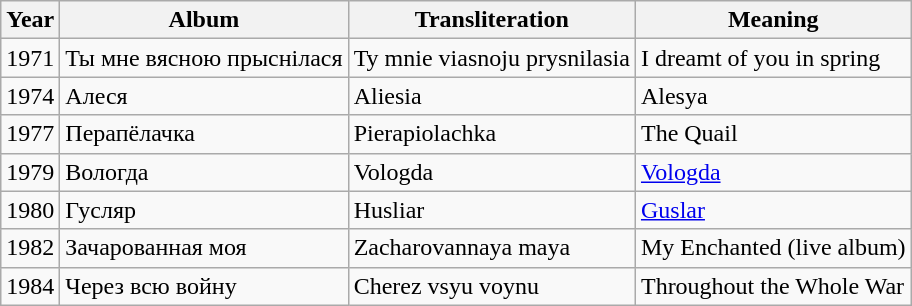<table class="wikitable">
<tr>
<th>Year</th>
<th>Album</th>
<th>Transliteration</th>
<th>Meaning</th>
</tr>
<tr>
<td>1971</td>
<td>Ты мне вясною прыснiлася</td>
<td>Ty mnie viasnoju prysnilasia</td>
<td>I dreamt of you in spring</td>
</tr>
<tr>
<td>1974</td>
<td>Алеся</td>
<td>Aliesia</td>
<td>Alesya</td>
</tr>
<tr>
<td>1977</td>
<td>Перапёлачка</td>
<td>Pierapiolachka</td>
<td>The Quail</td>
</tr>
<tr>
<td>1979</td>
<td>Волoгда</td>
<td>Vologda</td>
<td><a href='#'>Vologda</a></td>
</tr>
<tr>
<td>1980</td>
<td>Гусляр</td>
<td>Husliar</td>
<td><a href='#'>Guslar</a></td>
</tr>
<tr>
<td>1982</td>
<td>Зачарованная моя</td>
<td>Zacharovannaya maya</td>
<td>My Enchanted (live album)</td>
</tr>
<tr>
<td>1984</td>
<td>Через всю войну</td>
<td>Cherez vsyu voynu</td>
<td>Throughout the Whole War</td>
</tr>
</table>
